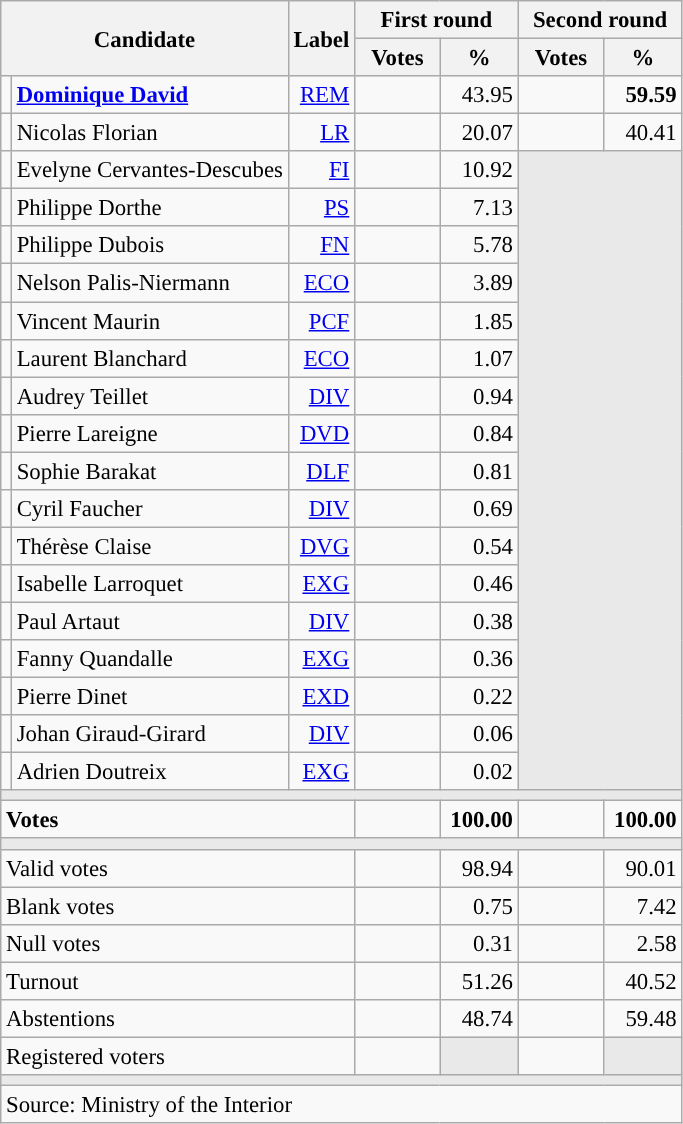<table class="wikitable" style="text-align:right;font-size:95%;">
<tr>
<th rowspan="2" colspan="2">Candidate</th>
<th rowspan="2">Label</th>
<th colspan="2">First round</th>
<th colspan="2">Second round</th>
</tr>
<tr>
<th style="width:50px;">Votes</th>
<th style="width:45px;">%</th>
<th style="width:50px;">Votes</th>
<th style="width:45px;">%</th>
</tr>
<tr>
<td style="color:inherit;background:"></td>
<td style="text-align:left;"><strong><a href='#'>Dominique David</a></strong></td>
<td><a href='#'>REM</a></td>
<td></td>
<td>43.95</td>
<td><strong></strong></td>
<td><strong>59.59</strong></td>
</tr>
<tr>
<td style="color:inherit;background:"></td>
<td style="text-align:left;">Nicolas Florian</td>
<td><a href='#'>LR</a></td>
<td></td>
<td>20.07</td>
<td></td>
<td>40.41</td>
</tr>
<tr>
<td style="color:inherit;background:"></td>
<td style="text-align:left;">Evelyne Cervantes-Descubes</td>
<td><a href='#'>FI</a></td>
<td></td>
<td>10.92</td>
<td colspan="2" rowspan="17" style="background:#E9E9E9;"></td>
</tr>
<tr>
<td style="color:inherit;background:"></td>
<td style="text-align:left;">Philippe Dorthe</td>
<td><a href='#'>PS</a></td>
<td></td>
<td>7.13</td>
</tr>
<tr>
<td style="color:inherit;background:"></td>
<td style="text-align:left;">Philippe Dubois</td>
<td><a href='#'>FN</a></td>
<td></td>
<td>5.78</td>
</tr>
<tr>
<td style="color:inherit;background:"></td>
<td style="text-align:left;">Nelson Palis-Niermann</td>
<td><a href='#'>ECO</a></td>
<td></td>
<td>3.89</td>
</tr>
<tr>
<td style="color:inherit;background:"></td>
<td style="text-align:left;">Vincent Maurin</td>
<td><a href='#'>PCF</a></td>
<td></td>
<td>1.85</td>
</tr>
<tr>
<td style="color:inherit;background:"></td>
<td style="text-align:left;">Laurent Blanchard</td>
<td><a href='#'>ECO</a></td>
<td></td>
<td>1.07</td>
</tr>
<tr>
<td style="color:inherit;background:"></td>
<td style="text-align:left;">Audrey Teillet</td>
<td><a href='#'>DIV</a></td>
<td></td>
<td>0.94</td>
</tr>
<tr>
<td style="color:inherit;background:"></td>
<td style="text-align:left;">Pierre Lareigne</td>
<td><a href='#'>DVD</a></td>
<td></td>
<td>0.84</td>
</tr>
<tr>
<td style="color:inherit;background:"></td>
<td style="text-align:left;">Sophie Barakat</td>
<td><a href='#'>DLF</a></td>
<td></td>
<td>0.81</td>
</tr>
<tr>
<td style="color:inherit;background:"></td>
<td style="text-align:left;">Cyril Faucher</td>
<td><a href='#'>DIV</a></td>
<td></td>
<td>0.69</td>
</tr>
<tr>
<td style="color:inherit;background:"></td>
<td style="text-align:left;">Thérèse Claise</td>
<td><a href='#'>DVG</a></td>
<td></td>
<td>0.54</td>
</tr>
<tr>
<td style="color:inherit;background:"></td>
<td style="text-align:left;">Isabelle Larroquet</td>
<td><a href='#'>EXG</a></td>
<td></td>
<td>0.46</td>
</tr>
<tr>
<td style="color:inherit;background:"></td>
<td style="text-align:left;">Paul Artaut</td>
<td><a href='#'>DIV</a></td>
<td></td>
<td>0.38</td>
</tr>
<tr>
<td style="color:inherit;background:"></td>
<td style="text-align:left;">Fanny Quandalle</td>
<td><a href='#'>EXG</a></td>
<td></td>
<td>0.36</td>
</tr>
<tr>
<td style="color:inherit;background:"></td>
<td style="text-align:left;">Pierre Dinet</td>
<td><a href='#'>EXD</a></td>
<td></td>
<td>0.22</td>
</tr>
<tr>
<td style="color:inherit;background:"></td>
<td style="text-align:left;">Johan Giraud-Girard</td>
<td><a href='#'>DIV</a></td>
<td></td>
<td>0.06</td>
</tr>
<tr>
<td style="color:inherit;background:"></td>
<td style="text-align:left;">Adrien Doutreix</td>
<td><a href='#'>EXG</a></td>
<td></td>
<td>0.02</td>
</tr>
<tr>
<td colspan="7" style="background:#E9E9E9;"></td>
</tr>
<tr style="font-weight:bold;">
<td colspan="3" style="text-align:left;">Votes</td>
<td></td>
<td>100.00</td>
<td></td>
<td>100.00</td>
</tr>
<tr>
<td colspan="7" style="background:#E9E9E9;"></td>
</tr>
<tr>
<td colspan="3" style="text-align:left;">Valid votes</td>
<td></td>
<td>98.94</td>
<td></td>
<td>90.01</td>
</tr>
<tr>
<td colspan="3" style="text-align:left;">Blank votes</td>
<td></td>
<td>0.75</td>
<td></td>
<td>7.42</td>
</tr>
<tr>
<td colspan="3" style="text-align:left;">Null votes</td>
<td></td>
<td>0.31</td>
<td></td>
<td>2.58</td>
</tr>
<tr>
<td colspan="3" style="text-align:left;">Turnout</td>
<td></td>
<td>51.26</td>
<td></td>
<td>40.52</td>
</tr>
<tr>
<td colspan="3" style="text-align:left;">Abstentions</td>
<td></td>
<td>48.74</td>
<td></td>
<td>59.48</td>
</tr>
<tr>
<td colspan="3" style="text-align:left;">Registered voters</td>
<td></td>
<td style="color:inherit;background:#E9E9E9;"></td>
<td></td>
<td style="color:inherit;background:#E9E9E9;"></td>
</tr>
<tr>
<td colspan="7" style="background:#E9E9E9;"></td>
</tr>
<tr>
<td colspan="7" style="text-align:left;">Source: Ministry of the Interior</td>
</tr>
</table>
